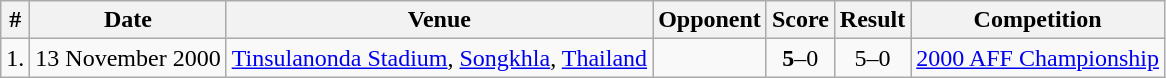<table class="wikitable">
<tr>
<th>#</th>
<th>Date</th>
<th>Venue</th>
<th>Opponent</th>
<th>Score</th>
<th>Result</th>
<th>Competition</th>
</tr>
<tr>
<td>1.</td>
<td>13 November 2000</td>
<td><a href='#'>Tinsulanonda Stadium</a>, <a href='#'>Songkhla</a>, <a href='#'>Thailand</a></td>
<td></td>
<td align=center><strong>5</strong>–0</td>
<td align=center>5–0</td>
<td><a href='#'>2000 AFF Championship</a></td>
</tr>
</table>
